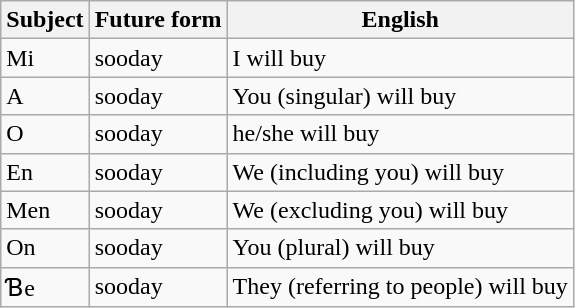<table class="wikitable sortable">
<tr>
<th>Subject</th>
<th>Future form</th>
<th>English</th>
</tr>
<tr>
<td>Mi</td>
<td>sooday</td>
<td>I will buy</td>
</tr>
<tr>
<td>A</td>
<td>sooday</td>
<td>You (singular) will buy</td>
</tr>
<tr>
<td>O</td>
<td>sooday</td>
<td>he/she will buy</td>
</tr>
<tr>
<td>En</td>
<td>sooday</td>
<td>We (including you) will buy</td>
</tr>
<tr>
<td>Men</td>
<td>sooday</td>
<td>We (excluding you) will buy</td>
</tr>
<tr>
<td>On</td>
<td>sooday</td>
<td>You (plural) will buy</td>
</tr>
<tr>
<td>Ɓe</td>
<td>sooday</td>
<td>They (referring to people) will buy</td>
</tr>
</table>
